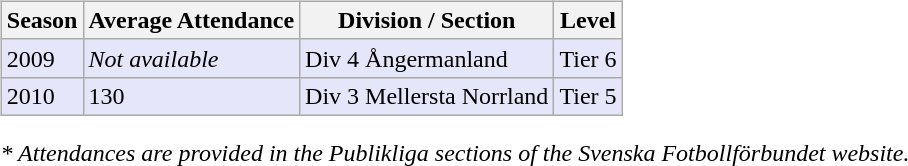<table>
<tr>
<td valign="top" width=0%><br><table class="wikitable">
<tr style="background:#f0f6fa;">
<th><strong>Season</strong></th>
<th><strong>Average Attendance</strong></th>
<th><strong>Division / Section</strong></th>
<th><strong>Level</strong></th>
</tr>
<tr>
<td style="background:#E6E6FA;">2009</td>
<td style="background:#E6E6FA;"><em>Not available</em></td>
<td style="background:#E6E6FA;">Div 4 Ångermanland</td>
<td style="background:#E6E6FA;">Tier 6</td>
</tr>
<tr>
<td style="background:#E6E6FA;">2010</td>
<td style="background:#E6E6FA;">130</td>
<td style="background:#E6E6FA;">Div 3 Mellersta Norrland</td>
<td style="background:#E6E6FA;">Tier 5</td>
</tr>
</table>
<em>* Attendances are provided in the Publikliga sections of the Svenska Fotbollförbundet website.</em> </td>
</tr>
</table>
